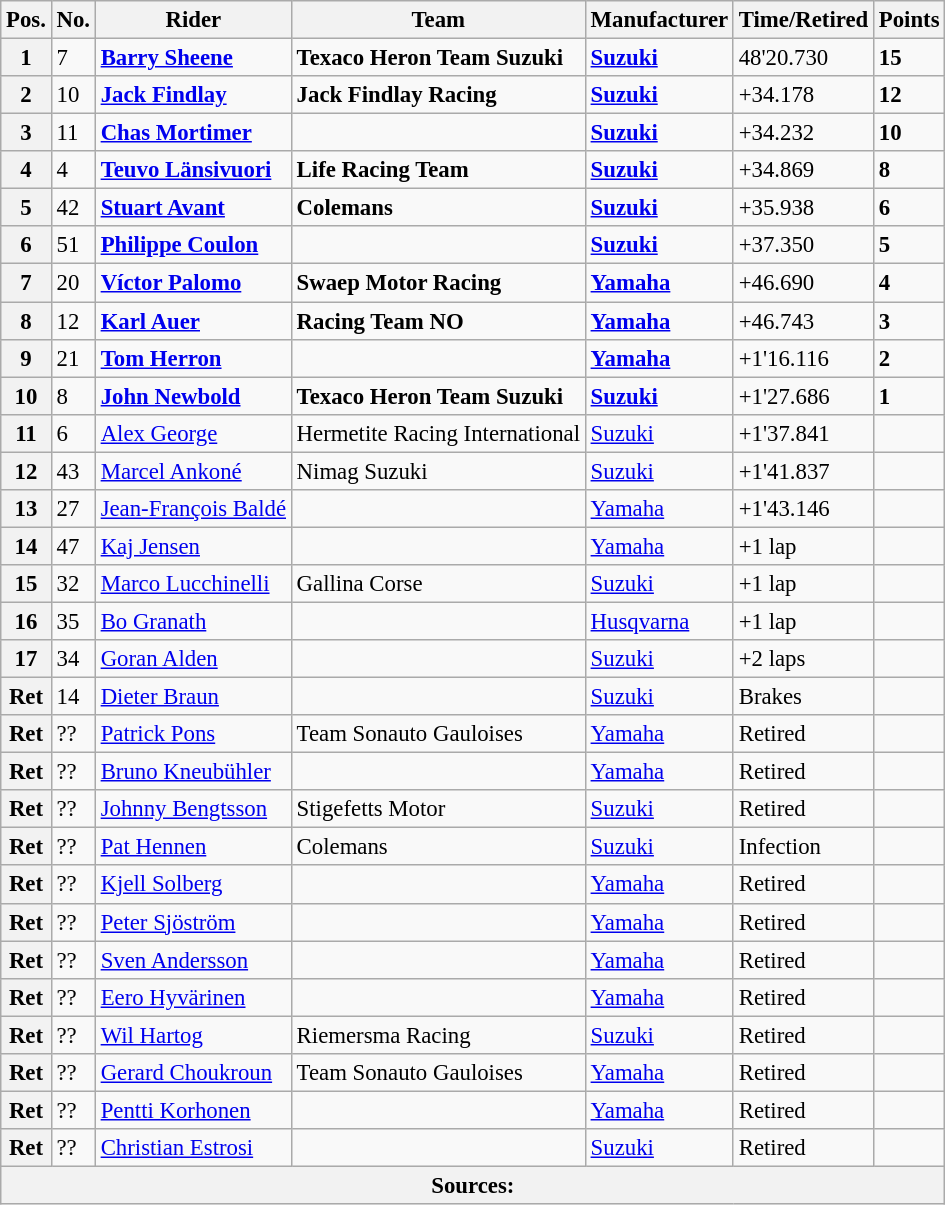<table class="wikitable" style="font-size: 95%;">
<tr>
<th>Pos.</th>
<th>No.</th>
<th>Rider</th>
<th>Team</th>
<th>Manufacturer</th>
<th>Time/Retired</th>
<th>Points</th>
</tr>
<tr>
<th>1</th>
<td>7</td>
<td> <strong><a href='#'>Barry Sheene</a></strong></td>
<td><strong>Texaco Heron Team Suzuki</strong></td>
<td><strong><a href='#'>Suzuki</a></strong></td>
<td>48'20.730</td>
<td><strong>15</strong></td>
</tr>
<tr>
<th>2</th>
<td>10</td>
<td> <strong><a href='#'>Jack Findlay</a></strong></td>
<td><strong>Jack Findlay Racing</strong></td>
<td><strong><a href='#'>Suzuki</a></strong></td>
<td>+34.178</td>
<td><strong>12</strong></td>
</tr>
<tr>
<th>3</th>
<td>11</td>
<td> <strong><a href='#'>Chas Mortimer</a></strong></td>
<td></td>
<td><strong><a href='#'>Suzuki</a></strong></td>
<td>+34.232</td>
<td><strong>10</strong></td>
</tr>
<tr>
<th>4</th>
<td>4</td>
<td> <strong><a href='#'>Teuvo Länsivuori</a></strong></td>
<td><strong>Life Racing Team</strong></td>
<td><strong><a href='#'>Suzuki</a></strong></td>
<td>+34.869</td>
<td><strong>8</strong></td>
</tr>
<tr>
<th>5</th>
<td>42</td>
<td> <strong><a href='#'>Stuart Avant</a></strong></td>
<td><strong>Colemans</strong></td>
<td><strong><a href='#'>Suzuki</a></strong></td>
<td>+35.938</td>
<td><strong>6</strong></td>
</tr>
<tr>
<th>6</th>
<td>51</td>
<td> <strong><a href='#'>Philippe Coulon</a></strong></td>
<td></td>
<td><strong><a href='#'>Suzuki</a></strong></td>
<td>+37.350</td>
<td><strong>5</strong></td>
</tr>
<tr>
<th>7</th>
<td>20</td>
<td> <strong><a href='#'>Víctor Palomo</a></strong></td>
<td><strong>Swaep Motor Racing</strong></td>
<td><strong><a href='#'>Yamaha</a></strong></td>
<td>+46.690</td>
<td><strong>4</strong></td>
</tr>
<tr>
<th>8</th>
<td>12</td>
<td> <strong><a href='#'>Karl Auer</a></strong></td>
<td><strong>Racing Team NO</strong></td>
<td><strong><a href='#'>Yamaha</a></strong></td>
<td>+46.743</td>
<td><strong>3</strong></td>
</tr>
<tr>
<th>9</th>
<td>21</td>
<td> <strong><a href='#'>Tom Herron</a></strong></td>
<td></td>
<td><strong><a href='#'>Yamaha</a></strong></td>
<td>+1'16.116</td>
<td><strong>2</strong></td>
</tr>
<tr>
<th>10</th>
<td>8</td>
<td> <strong><a href='#'>John Newbold</a></strong></td>
<td><strong>Texaco Heron Team Suzuki</strong></td>
<td><strong><a href='#'>Suzuki</a></strong></td>
<td>+1'27.686</td>
<td><strong>1</strong></td>
</tr>
<tr>
<th>11</th>
<td>6</td>
<td> <a href='#'>Alex George</a></td>
<td>Hermetite Racing International</td>
<td><a href='#'>Suzuki</a></td>
<td>+1'37.841 </td>
<td></td>
</tr>
<tr>
<th>12</th>
<td>43</td>
<td> <a href='#'>Marcel Ankoné</a></td>
<td>Nimag Suzuki</td>
<td><a href='#'>Suzuki</a></td>
<td>+1'41.837</td>
<td></td>
</tr>
<tr>
<th>13</th>
<td>27</td>
<td> <a href='#'>Jean-François Baldé</a></td>
<td></td>
<td><a href='#'>Yamaha</a></td>
<td>+1'43.146</td>
<td></td>
</tr>
<tr>
<th>14</th>
<td>47</td>
<td> <a href='#'>Kaj Jensen</a></td>
<td></td>
<td><a href='#'>Yamaha</a></td>
<td>+1 lap</td>
<td></td>
</tr>
<tr>
<th>15</th>
<td>32</td>
<td> <a href='#'>Marco Lucchinelli</a></td>
<td>Gallina Corse</td>
<td><a href='#'>Suzuki</a></td>
<td>+1 lap</td>
<td></td>
</tr>
<tr>
<th>16</th>
<td>35</td>
<td> <a href='#'>Bo Granath</a></td>
<td></td>
<td><a href='#'>Husqvarna</a></td>
<td>+1 lap</td>
<td></td>
</tr>
<tr>
<th>17</th>
<td>34</td>
<td> <a href='#'>Goran Alden</a></td>
<td></td>
<td><a href='#'>Suzuki</a></td>
<td>+2 laps</td>
<td></td>
</tr>
<tr>
<th>Ret</th>
<td>14</td>
<td> <a href='#'>Dieter Braun</a></td>
<td></td>
<td><a href='#'>Suzuki</a></td>
<td>Brakes</td>
<td></td>
</tr>
<tr>
<th>Ret</th>
<td>??</td>
<td> <a href='#'>Patrick Pons</a></td>
<td>Team Sonauto Gauloises</td>
<td><a href='#'>Yamaha</a></td>
<td>Retired</td>
<td></td>
</tr>
<tr>
<th>Ret</th>
<td>??</td>
<td> <a href='#'>Bruno Kneubühler</a></td>
<td></td>
<td><a href='#'>Yamaha</a></td>
<td>Retired</td>
<td></td>
</tr>
<tr>
<th>Ret</th>
<td>??</td>
<td> <a href='#'>Johnny Bengtsson</a></td>
<td>Stigefetts Motor</td>
<td><a href='#'>Suzuki</a></td>
<td>Retired</td>
<td></td>
</tr>
<tr>
<th>Ret</th>
<td>??</td>
<td> <a href='#'>Pat Hennen</a></td>
<td>Colemans</td>
<td><a href='#'>Suzuki</a></td>
<td>Infection</td>
<td></td>
</tr>
<tr>
<th>Ret</th>
<td>??</td>
<td> <a href='#'>Kjell Solberg</a></td>
<td></td>
<td><a href='#'>Yamaha</a></td>
<td>Retired</td>
<td></td>
</tr>
<tr>
<th>Ret</th>
<td>??</td>
<td> <a href='#'>Peter Sjöström</a></td>
<td></td>
<td><a href='#'>Yamaha</a></td>
<td>Retired</td>
<td></td>
</tr>
<tr>
<th>Ret</th>
<td>??</td>
<td> <a href='#'>Sven Andersson</a></td>
<td></td>
<td><a href='#'>Yamaha</a></td>
<td>Retired</td>
<td></td>
</tr>
<tr>
<th>Ret</th>
<td>??</td>
<td> <a href='#'>Eero Hyvärinen</a></td>
<td></td>
<td><a href='#'>Yamaha</a></td>
<td>Retired</td>
<td></td>
</tr>
<tr>
<th>Ret</th>
<td>??</td>
<td> <a href='#'>Wil Hartog</a></td>
<td>Riemersma Racing</td>
<td><a href='#'>Suzuki</a></td>
<td>Retired</td>
<td></td>
</tr>
<tr>
<th>Ret</th>
<td>??</td>
<td> <a href='#'>Gerard Choukroun</a></td>
<td>Team Sonauto Gauloises</td>
<td><a href='#'>Yamaha</a></td>
<td>Retired</td>
<td></td>
</tr>
<tr>
<th>Ret</th>
<td>??</td>
<td> <a href='#'>Pentti Korhonen</a></td>
<td></td>
<td><a href='#'>Yamaha</a></td>
<td>Retired</td>
<td></td>
</tr>
<tr>
<th>Ret</th>
<td>??</td>
<td> <a href='#'>Christian Estrosi</a></td>
<td></td>
<td><a href='#'>Suzuki</a></td>
<td>Retired</td>
<td></td>
</tr>
<tr>
<th colspan=9>Sources: </th>
</tr>
</table>
